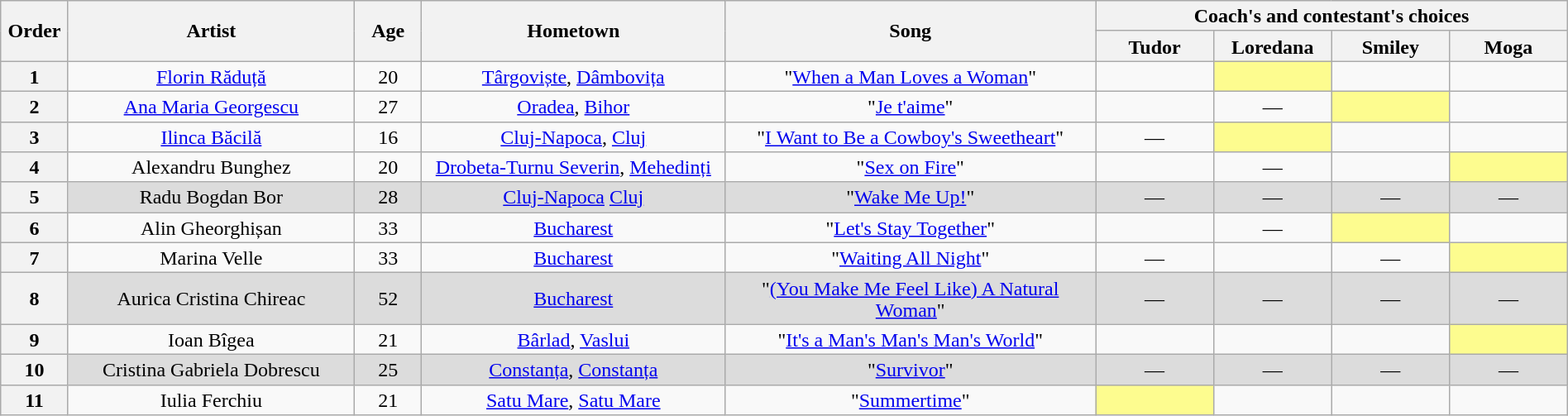<table class="wikitable" style="text-align:center; line-height:17px; width:100%;">
<tr>
<th scope="col" rowspan="2" style="width:04%;">Order</th>
<th scope="col" rowspan="2" style="width:17%;">Artist</th>
<th scope="col" rowspan="2" style="width:04%;">Age</th>
<th scope="col" rowspan="2" style="width:18%;">Hometown</th>
<th scope="col" rowspan="2" style="width:22%;">Song</th>
<th scope="col" colspan="4" style="width:24%;">Coach's and contestant's choices</th>
</tr>
<tr>
<th style="width:07%;">Tudor</th>
<th style="width:07%;">Loredana</th>
<th style="width:07%;">Smiley</th>
<th style="width:07%;">Moga</th>
</tr>
<tr>
<th>1</th>
<td><a href='#'>Florin Răduță</a></td>
<td>20</td>
<td><a href='#'>Târgoviște</a>, <a href='#'>Dâmbovița</a></td>
<td>"<a href='#'>When a Man Loves a Woman</a>"</td>
<td><strong></strong></td>
<td style="background:#FDFC8F;"><strong></strong></td>
<td><strong></strong></td>
<td><strong></strong></td>
</tr>
<tr>
<th>2</th>
<td><a href='#'>Ana Maria Georgescu</a></td>
<td>27</td>
<td><a href='#'>Oradea</a>, <a href='#'>Bihor</a></td>
<td>"<a href='#'>Je t'aime</a>"</td>
<td><strong></strong></td>
<td>—</td>
<td style="background:#FDFC8F;"><strong></strong></td>
<td><strong></strong></td>
</tr>
<tr>
<th>3</th>
<td><a href='#'>Ilinca Băcilă</a></td>
<td>16</td>
<td><a href='#'>Cluj-Napoca</a>, <a href='#'>Cluj</a></td>
<td>"<a href='#'>I Want to Be a Cowboy's Sweetheart</a>"</td>
<td>—</td>
<td style="background:#FDFC8F;"><strong></strong></td>
<td><strong></strong></td>
<td><strong></strong></td>
</tr>
<tr>
<th>4</th>
<td>Alexandru Bunghez</td>
<td>20</td>
<td><a href='#'>Drobeta-Turnu Severin</a>, <a href='#'>Mehedinți</a></td>
<td>"<a href='#'>Sex on Fire</a>"</td>
<td><strong></strong></td>
<td>—</td>
<td><strong></strong></td>
<td style="background:#FDFC8F;"><strong></strong></td>
</tr>
<tr style="background:#DCDCDC;">
<th>5</th>
<td>Radu Bogdan Bor</td>
<td>28</td>
<td><a href='#'>Cluj-Napoca</a> <a href='#'>Cluj</a></td>
<td>"<a href='#'>Wake Me Up!</a>"</td>
<td>—</td>
<td>—</td>
<td>—</td>
<td>—</td>
</tr>
<tr>
<th>6</th>
<td>Alin Gheorghișan</td>
<td>33</td>
<td><a href='#'>Bucharest</a></td>
<td>"<a href='#'>Let's Stay Together</a>"</td>
<td><strong></strong></td>
<td>—</td>
<td style="background:#FDFC8F;"><strong></strong></td>
<td><strong></strong></td>
</tr>
<tr>
<th>7</th>
<td>Marina Velle</td>
<td>33</td>
<td><a href='#'>Bucharest</a></td>
<td>"<a href='#'>Waiting All Night</a>"</td>
<td>—</td>
<td><strong></strong></td>
<td>—</td>
<td style="background:#FDFC8F;"><strong></strong></td>
</tr>
<tr style="background:#DCDCDC;">
<th>8</th>
<td>Aurica Cristina Chireac</td>
<td>52</td>
<td><a href='#'>Bucharest</a></td>
<td>"<a href='#'>(You Make Me Feel Like) A Natural Woman</a>"</td>
<td>—</td>
<td>—</td>
<td>—</td>
<td>—</td>
</tr>
<tr>
<th>9</th>
<td>Ioan Bîgea</td>
<td>21</td>
<td><a href='#'>Bârlad</a>, <a href='#'>Vaslui</a></td>
<td>"<a href='#'>It's a Man's Man's Man's World</a>"</td>
<td><strong></strong></td>
<td><strong></strong></td>
<td><strong></strong></td>
<td style="background:#FDFC8F;"><strong></strong></td>
</tr>
<tr style="background:#DCDCDC;">
<th>10</th>
<td>Cristina Gabriela Dobrescu</td>
<td>25</td>
<td><a href='#'>Constanța</a>, <a href='#'>Constanța</a></td>
<td>"<a href='#'>Survivor</a>"</td>
<td>—</td>
<td>—</td>
<td>—</td>
<td>—</td>
</tr>
<tr>
<th>11</th>
<td>Iulia Ferchiu</td>
<td>21</td>
<td><a href='#'>Satu Mare</a>, <a href='#'>Satu Mare</a></td>
<td>"<a href='#'>Summertime</a>"</td>
<td style="background:#FDFC8F;"><strong></strong></td>
<td><strong></strong></td>
<td><strong></strong></td>
<td><strong></strong></td>
</tr>
</table>
